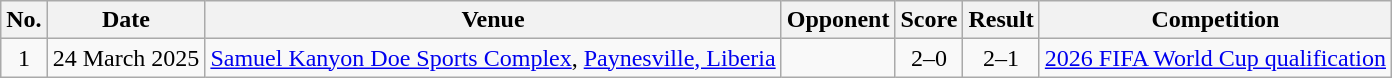<table class="wikitable sortable">
<tr>
<th scope="col">No.</th>
<th scope="col">Date</th>
<th scope="col">Venue</th>
<th scope="col">Opponent</th>
<th scope="col">Score</th>
<th scope="col">Result</th>
<th scope="col">Competition</th>
</tr>
<tr>
<td align="center">1</td>
<td>24 March 2025</td>
<td><a href='#'>Samuel Kanyon Doe Sports Complex</a>, <a href='#'>Paynesville, Liberia</a></td>
<td></td>
<td align="center">2–0</td>
<td align="center">2–1</td>
<td><a href='#'>2026 FIFA World Cup qualification</a></td>
</tr>
</table>
